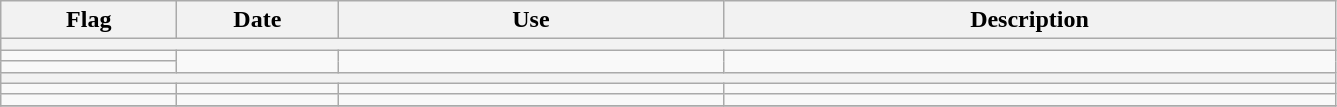<table class="wikitable" style="background:#f9f9f9">
<tr>
<th width="110">Flag</th>
<th width="100">Date</th>
<th width="250">Use</th>
<th width="400">Description</th>
</tr>
<tr>
<th colspan="4"></th>
</tr>
<tr>
<td></td>
<td rowspan="2"></td>
<td rowspan="2"></td>
<td rowspan="2"></td>
</tr>
<tr>
<td></td>
</tr>
<tr>
<th colspan="4"></th>
</tr>
<tr>
<td></td>
<td></td>
<td></td>
<td></td>
</tr>
<tr>
<td></td>
<td></td>
<td></td>
<td></td>
</tr>
<tr>
</tr>
</table>
